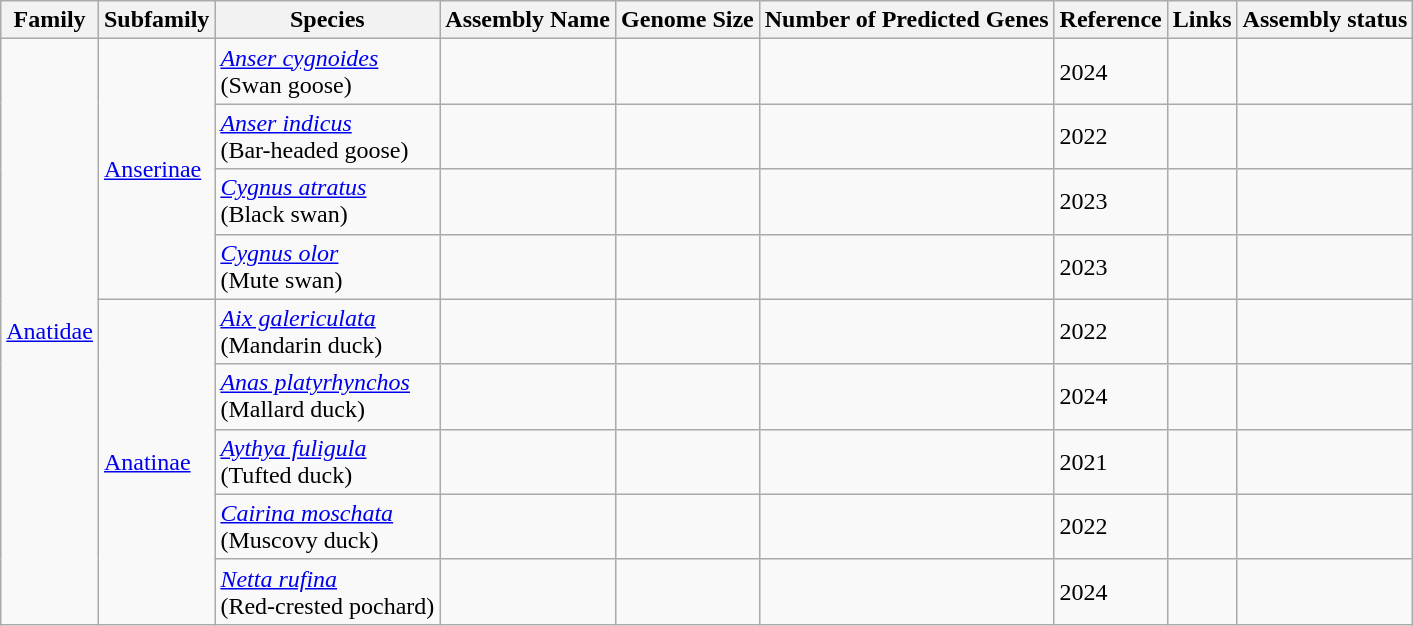<table class="wikitable sortable">
<tr>
<th>Family</th>
<th>Subfamily</th>
<th>Species</th>
<th>Assembly Name</th>
<th>Genome Size</th>
<th>Number of Predicted Genes</th>
<th>Reference</th>
<th>Links</th>
<th>Assembly status</th>
</tr>
<tr>
<td rowspan="9"><a href='#'>Anatidae</a></td>
<td rowspan="4"><a href='#'>Anserinae</a></td>
<td><a href='#'><em>Anser cygnoides</em></a><br>(Swan goose)</td>
<td></td>
<td></td>
<td></td>
<td>2024</td>
<td></td>
<td></td>
</tr>
<tr>
<td><a href='#'><em>Anser indicus</em></a><br>(Bar-headed goose)</td>
<td></td>
<td></td>
<td></td>
<td>2022</td>
<td></td>
<td></td>
</tr>
<tr>
<td><a href='#'><em>Cygnus atratus</em></a><br>(Black swan)</td>
<td></td>
<td></td>
<td></td>
<td>2023</td>
<td></td>
<td></td>
</tr>
<tr>
<td><a href='#'><em>Cygnus olor</em></a><br>(Mute swan)</td>
<td></td>
<td></td>
<td></td>
<td>2023</td>
<td></td>
<td></td>
</tr>
<tr>
<td rowspan="5"><a href='#'>Anatinae</a></td>
<td><a href='#'><em>Aix galericulata</em></a><br>(Mandarin duck)</td>
<td></td>
<td></td>
<td></td>
<td>2022</td>
<td></td>
<td></td>
</tr>
<tr>
<td><a href='#'><em>Anas platyrhynchos</em></a><br>(Mallard duck)</td>
<td></td>
<td></td>
<td></td>
<td>2024</td>
<td></td>
<td></td>
</tr>
<tr>
<td><em><a href='#'>Aythya fuligula</a></em><br>(Tufted duck)</td>
<td></td>
<td></td>
<td></td>
<td>2021</td>
<td></td>
<td></td>
</tr>
<tr>
<td><a href='#'><em>Cairina moschata</em></a><br>(Muscovy duck)</td>
<td></td>
<td></td>
<td></td>
<td>2022</td>
<td></td>
<td></td>
</tr>
<tr>
<td><a href='#'><em>Netta rufina</em></a><br>(Red-crested pochard)</td>
<td></td>
<td></td>
<td></td>
<td>2024</td>
<td></td>
<td></td>
</tr>
</table>
